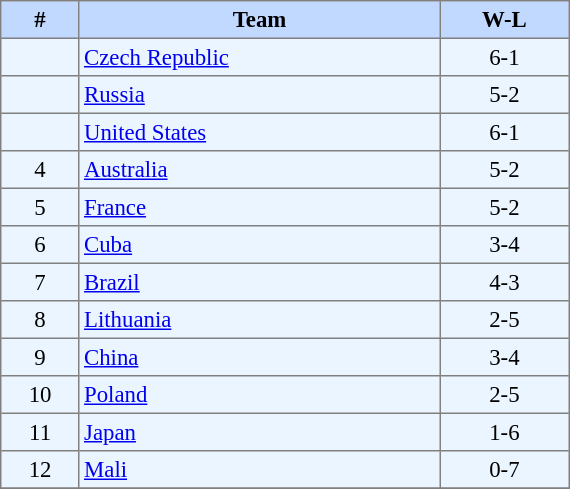<table bgcolor="#f7f8ff" cellpadding="3" cellspacing="0" border="1" width="30%" style="margin:0 auto;font-size: 95%; border: gray solid 1px; border-collapse: collapse;">
<tr bgcolor=#C1D8FF>
<th>#</th>
<th>Team</th>
<th>W-L</th>
</tr>
<tr align=left bgcolor=#EBF5FF>
<td align=center></td>
<td> <a href='#'>Czech Republic</a></td>
<td align=center>6-1</td>
</tr>
<tr align=left bgcolor=#EBF5FF>
<td align=center></td>
<td> <a href='#'>Russia</a></td>
<td align=center>5-2</td>
</tr>
<tr align=left bgcolor=#EBF5FF>
<td align=center></td>
<td> <a href='#'>United States</a></td>
<td align=center>6-1</td>
</tr>
<tr align=left bgcolor=#EBF5FF>
<td align=center>4</td>
<td> <a href='#'>Australia</a></td>
<td align=center>5-2</td>
</tr>
<tr align=left bgcolor=#EBF5FF>
<td align=center>5</td>
<td> <a href='#'>France</a></td>
<td align=center>5-2</td>
</tr>
<tr align=left bgcolor=#EBF5FF>
<td align=center>6</td>
<td> <a href='#'>Cuba</a></td>
<td align=center>3-4</td>
</tr>
<tr align=left bgcolor=#EBF5FF>
<td align=center>7</td>
<td> <a href='#'>Brazil</a></td>
<td align=center>4-3</td>
</tr>
<tr align=left bgcolor=#EBF5FF>
<td align=center>8</td>
<td> <a href='#'>Lithuania</a></td>
<td align=center>2-5</td>
</tr>
<tr align=left bgcolor=#EBF5FF>
<td align=center>9</td>
<td> <a href='#'>China</a></td>
<td align=center>3-4</td>
</tr>
<tr align=left bgcolor=#EBF5FF>
<td align=center>10</td>
<td> <a href='#'>Poland</a></td>
<td align=center>2-5</td>
</tr>
<tr align=left bgcolor=#EBF5FF>
<td align=center>11</td>
<td> <a href='#'>Japan</a></td>
<td align=center>1-6</td>
</tr>
<tr align=left bgcolor=#EBF5FF>
<td align=center>12</td>
<td> <a href='#'>Mali</a></td>
<td align=center>0-7</td>
</tr>
<tr align=left bgcolor=#EBF5FF>
</tr>
</table>
